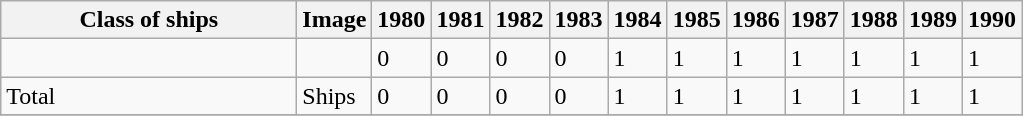<table class="wikitable sortable collapsible collapsed">
<tr>
<th style="width:29%;">Class of ships</th>
<th>Image</th>
<th>1980</th>
<th>1981</th>
<th>1982</th>
<th>1983</th>
<th>1984</th>
<th>1985</th>
<th>1986</th>
<th>1987</th>
<th>1988</th>
<th>1989</th>
<th>1990</th>
</tr>
<tr valign="top">
<td></td>
<td></td>
<td>0</td>
<td>0</td>
<td>0</td>
<td>0</td>
<td>1</td>
<td>1</td>
<td>1</td>
<td>1</td>
<td>1</td>
<td>1</td>
<td>1</td>
</tr>
<tr valign="top">
<td>Total</td>
<td>Ships</td>
<td>0</td>
<td>0</td>
<td>0</td>
<td>0</td>
<td>1</td>
<td>1</td>
<td>1</td>
<td>1</td>
<td>1</td>
<td>1</td>
<td>1</td>
</tr>
<tr>
</tr>
</table>
